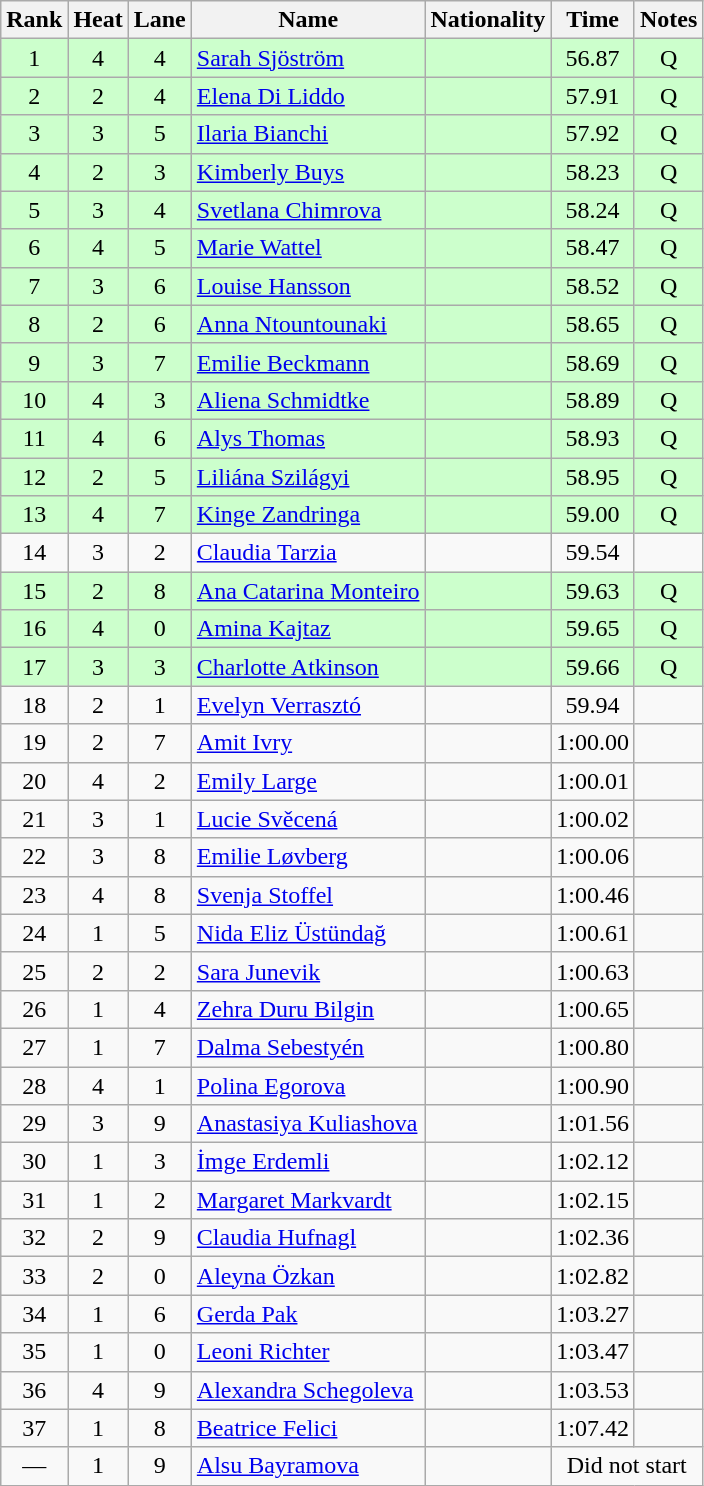<table class="wikitable sortable" style="text-align:center">
<tr>
<th>Rank</th>
<th>Heat</th>
<th>Lane</th>
<th>Name</th>
<th>Nationality</th>
<th>Time</th>
<th>Notes</th>
</tr>
<tr bgcolor=ccffcc>
<td>1</td>
<td>4</td>
<td>4</td>
<td align=left><a href='#'>Sarah Sjöström</a></td>
<td align=left></td>
<td>56.87</td>
<td>Q</td>
</tr>
<tr bgcolor=ccffcc>
<td>2</td>
<td>2</td>
<td>4</td>
<td align=left><a href='#'>Elena Di Liddo</a></td>
<td align=left></td>
<td>57.91</td>
<td>Q</td>
</tr>
<tr bgcolor=ccffcc>
<td>3</td>
<td>3</td>
<td>5</td>
<td align=left><a href='#'>Ilaria Bianchi</a></td>
<td align=left></td>
<td>57.92</td>
<td>Q</td>
</tr>
<tr bgcolor=ccffcc>
<td>4</td>
<td>2</td>
<td>3</td>
<td align=left><a href='#'>Kimberly Buys</a></td>
<td align=left></td>
<td>58.23</td>
<td>Q</td>
</tr>
<tr bgcolor=ccffcc>
<td>5</td>
<td>3</td>
<td>4</td>
<td align=left><a href='#'>Svetlana Chimrova</a></td>
<td align=left></td>
<td>58.24</td>
<td>Q</td>
</tr>
<tr bgcolor=ccffcc>
<td>6</td>
<td>4</td>
<td>5</td>
<td align=left><a href='#'>Marie Wattel</a></td>
<td align=left></td>
<td>58.47</td>
<td>Q</td>
</tr>
<tr bgcolor=ccffcc>
<td>7</td>
<td>3</td>
<td>6</td>
<td align=left><a href='#'>Louise Hansson</a></td>
<td align=left></td>
<td>58.52</td>
<td>Q</td>
</tr>
<tr bgcolor=ccffcc>
<td>8</td>
<td>2</td>
<td>6</td>
<td align=left><a href='#'>Anna Ntountounaki</a></td>
<td align=left></td>
<td>58.65</td>
<td>Q</td>
</tr>
<tr bgcolor=ccffcc>
<td>9</td>
<td>3</td>
<td>7</td>
<td align=left><a href='#'>Emilie Beckmann</a></td>
<td align=left></td>
<td>58.69</td>
<td>Q</td>
</tr>
<tr bgcolor=ccffcc>
<td>10</td>
<td>4</td>
<td>3</td>
<td align=left><a href='#'>Aliena Schmidtke</a></td>
<td align=left></td>
<td>58.89</td>
<td>Q</td>
</tr>
<tr bgcolor=ccffcc>
<td>11</td>
<td>4</td>
<td>6</td>
<td align=left><a href='#'>Alys Thomas</a></td>
<td align=left></td>
<td>58.93</td>
<td>Q</td>
</tr>
<tr bgcolor=ccffcc>
<td>12</td>
<td>2</td>
<td>5</td>
<td align=left><a href='#'>Liliána Szilágyi</a></td>
<td align=left></td>
<td>58.95</td>
<td>Q</td>
</tr>
<tr bgcolor=ccffcc>
<td>13</td>
<td>4</td>
<td>7</td>
<td align=left><a href='#'>Kinge Zandringa</a></td>
<td align=left></td>
<td>59.00</td>
<td>Q</td>
</tr>
<tr>
<td>14</td>
<td>3</td>
<td>2</td>
<td align=left><a href='#'>Claudia Tarzia</a></td>
<td align=left></td>
<td>59.54</td>
<td></td>
</tr>
<tr bgcolor=ccffcc>
<td>15</td>
<td>2</td>
<td>8</td>
<td align=left><a href='#'>Ana Catarina Monteiro</a></td>
<td align=left></td>
<td>59.63</td>
<td>Q</td>
</tr>
<tr bgcolor=ccffcc>
<td>16</td>
<td>4</td>
<td>0</td>
<td align=left><a href='#'>Amina Kajtaz</a></td>
<td align=left></td>
<td>59.65</td>
<td>Q</td>
</tr>
<tr bgcolor=ccffcc>
<td>17</td>
<td>3</td>
<td>3</td>
<td align=left><a href='#'>Charlotte Atkinson</a></td>
<td align=left></td>
<td>59.66</td>
<td>Q</td>
</tr>
<tr>
<td>18</td>
<td>2</td>
<td>1</td>
<td align=left><a href='#'>Evelyn Verrasztó</a></td>
<td align=left></td>
<td>59.94</td>
<td></td>
</tr>
<tr>
<td>19</td>
<td>2</td>
<td>7</td>
<td align=left><a href='#'>Amit Ivry</a></td>
<td align=left></td>
<td>1:00.00</td>
<td></td>
</tr>
<tr>
<td>20</td>
<td>4</td>
<td>2</td>
<td align=left><a href='#'>Emily Large</a></td>
<td align=left></td>
<td>1:00.01</td>
<td></td>
</tr>
<tr>
<td>21</td>
<td>3</td>
<td>1</td>
<td align=left><a href='#'>Lucie Svěcená</a></td>
<td align=left></td>
<td>1:00.02</td>
<td></td>
</tr>
<tr>
<td>22</td>
<td>3</td>
<td>8</td>
<td align=left><a href='#'>Emilie Løvberg</a></td>
<td align=left></td>
<td>1:00.06</td>
<td></td>
</tr>
<tr>
<td>23</td>
<td>4</td>
<td>8</td>
<td align=left><a href='#'>Svenja Stoffel</a></td>
<td align=left></td>
<td>1:00.46</td>
<td></td>
</tr>
<tr>
<td>24</td>
<td>1</td>
<td>5</td>
<td align=left><a href='#'>Nida Eliz Üstündağ</a></td>
<td align=left></td>
<td>1:00.61</td>
<td></td>
</tr>
<tr>
<td>25</td>
<td>2</td>
<td>2</td>
<td align=left><a href='#'>Sara Junevik</a></td>
<td align=left></td>
<td>1:00.63</td>
<td></td>
</tr>
<tr>
<td>26</td>
<td>1</td>
<td>4</td>
<td align=left><a href='#'>Zehra Duru Bilgin</a></td>
<td align=left></td>
<td>1:00.65</td>
<td></td>
</tr>
<tr>
<td>27</td>
<td>1</td>
<td>7</td>
<td align=left><a href='#'>Dalma Sebestyén</a></td>
<td align=left></td>
<td>1:00.80</td>
<td></td>
</tr>
<tr>
<td>28</td>
<td>4</td>
<td>1</td>
<td align=left><a href='#'>Polina Egorova</a></td>
<td align=left></td>
<td>1:00.90</td>
<td></td>
</tr>
<tr>
<td>29</td>
<td>3</td>
<td>9</td>
<td align=left><a href='#'>Anastasiya Kuliashova</a></td>
<td align=left></td>
<td>1:01.56</td>
<td></td>
</tr>
<tr>
<td>30</td>
<td>1</td>
<td>3</td>
<td align=left><a href='#'>İmge Erdemli</a></td>
<td align=left></td>
<td>1:02.12</td>
<td></td>
</tr>
<tr>
<td>31</td>
<td>1</td>
<td>2</td>
<td align=left><a href='#'>Margaret Markvardt</a></td>
<td align=left></td>
<td>1:02.15</td>
<td></td>
</tr>
<tr>
<td>32</td>
<td>2</td>
<td>9</td>
<td align=left><a href='#'>Claudia Hufnagl</a></td>
<td align=left></td>
<td>1:02.36</td>
<td></td>
</tr>
<tr>
<td>33</td>
<td>2</td>
<td>0</td>
<td align=left><a href='#'>Aleyna Özkan</a></td>
<td align=left></td>
<td>1:02.82</td>
<td></td>
</tr>
<tr>
<td>34</td>
<td>1</td>
<td>6</td>
<td align=left><a href='#'>Gerda Pak</a></td>
<td align=left></td>
<td>1:03.27</td>
<td></td>
</tr>
<tr>
<td>35</td>
<td>1</td>
<td>0</td>
<td align=left><a href='#'>Leoni Richter</a></td>
<td align=left></td>
<td>1:03.47</td>
<td></td>
</tr>
<tr>
<td>36</td>
<td>4</td>
<td>9</td>
<td align=left><a href='#'>Alexandra Schegoleva</a></td>
<td align=left></td>
<td>1:03.53</td>
<td></td>
</tr>
<tr>
<td>37</td>
<td>1</td>
<td>8</td>
<td align=left><a href='#'>Beatrice Felici</a></td>
<td align=left></td>
<td>1:07.42</td>
<td></td>
</tr>
<tr>
<td>—</td>
<td>1</td>
<td>9</td>
<td align=left><a href='#'>Alsu Bayramova</a></td>
<td align=left></td>
<td colspan=2>Did not start</td>
</tr>
</table>
